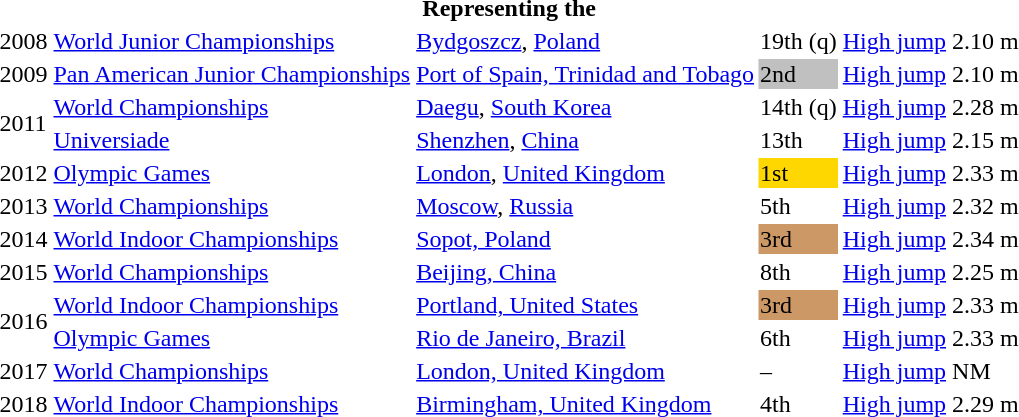<table>
<tr>
<th colspan="7">Representing the </th>
</tr>
<tr>
<td>2008</td>
<td><a href='#'>World Junior Championships</a></td>
<td><a href='#'>Bydgoszcz</a>, <a href='#'>Poland</a></td>
<td>19th (q)</td>
<td><a href='#'>High jump</a></td>
<td>2.10 m</td>
</tr>
<tr>
<td>2009</td>
<td><a href='#'>Pan American Junior Championships</a></td>
<td><a href='#'>Port of Spain, Trinidad and Tobago</a></td>
<td bgcolor="silver">2nd</td>
<td><a href='#'>High jump</a></td>
<td>2.10 m</td>
</tr>
<tr>
<td rowspan=2>2011</td>
<td><a href='#'>World Championships</a></td>
<td><a href='#'>Daegu</a>, <a href='#'>South Korea</a></td>
<td>14th (q)</td>
<td><a href='#'>High jump</a></td>
<td>2.28 m</td>
</tr>
<tr>
<td><a href='#'>Universiade</a></td>
<td><a href='#'>Shenzhen</a>, <a href='#'>China</a></td>
<td>13th</td>
<td><a href='#'>High jump</a></td>
<td>2.15 m</td>
</tr>
<tr>
<td>2012</td>
<td><a href='#'>Olympic Games</a></td>
<td><a href='#'>London</a>, <a href='#'>United Kingdom</a></td>
<td bgcolor="gold">1st</td>
<td><a href='#'>High jump</a></td>
<td>2.33 m</td>
</tr>
<tr>
<td>2013</td>
<td><a href='#'>World Championships</a></td>
<td><a href='#'>Moscow</a>, <a href='#'>Russia</a></td>
<td>5th</td>
<td><a href='#'>High jump</a></td>
<td>2.32 m</td>
</tr>
<tr>
<td>2014</td>
<td><a href='#'>World Indoor Championships</a></td>
<td><a href='#'>Sopot, Poland</a></td>
<td bgcolor=cc9966>3rd</td>
<td><a href='#'>High jump</a></td>
<td>2.34 m</td>
</tr>
<tr>
<td>2015</td>
<td><a href='#'>World Championships</a></td>
<td><a href='#'>Beijing, China</a></td>
<td>8th</td>
<td><a href='#'>High jump</a></td>
<td>2.25 m</td>
</tr>
<tr>
<td rowspan=2>2016</td>
<td><a href='#'>World Indoor Championships</a></td>
<td><a href='#'>Portland, United States</a></td>
<td bgcolor=cc9966>3rd</td>
<td><a href='#'>High jump</a></td>
<td>2.33 m</td>
</tr>
<tr>
<td><a href='#'>Olympic Games</a></td>
<td><a href='#'>Rio de Janeiro, Brazil</a></td>
<td>6th</td>
<td><a href='#'>High jump</a></td>
<td>2.33 m</td>
</tr>
<tr>
<td>2017</td>
<td><a href='#'>World Championships</a></td>
<td><a href='#'>London, United Kingdom</a></td>
<td>–</td>
<td><a href='#'>High jump</a></td>
<td>NM</td>
</tr>
<tr>
<td>2018</td>
<td><a href='#'>World Indoor Championships</a></td>
<td><a href='#'>Birmingham, United Kingdom</a></td>
<td>4th</td>
<td><a href='#'>High jump</a></td>
<td>2.29 m</td>
</tr>
</table>
